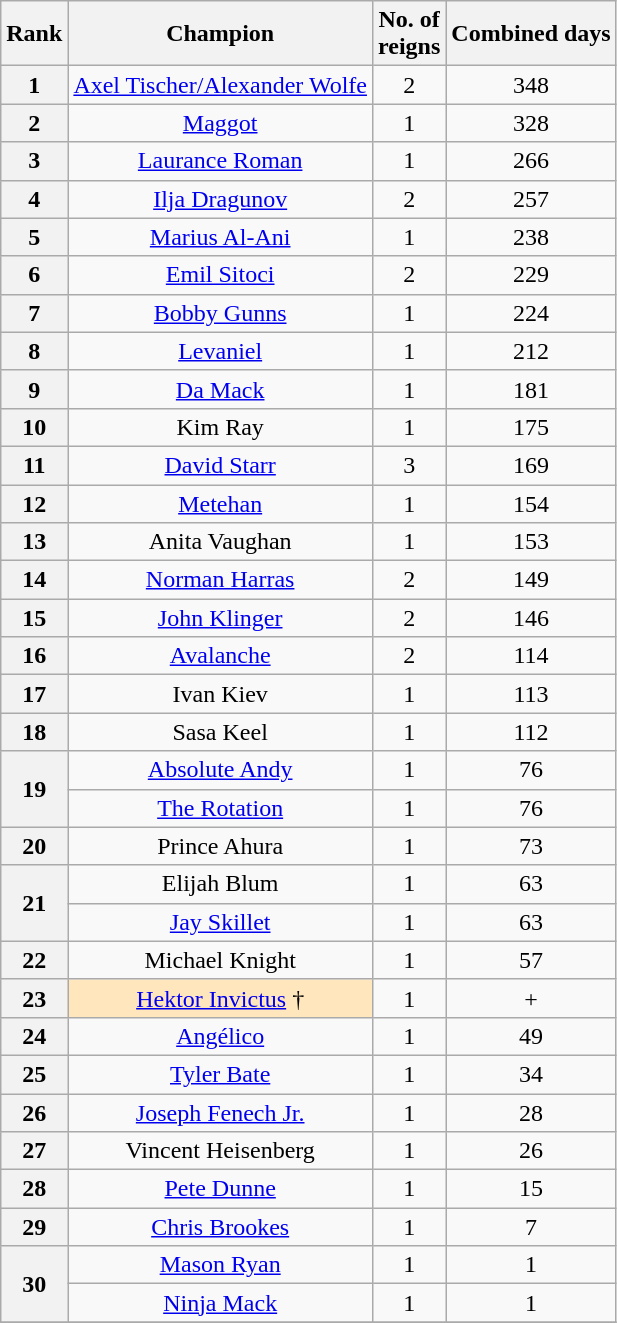<table class="wikitable sortable" style="text-align: center">
<tr>
<th>Rank</th>
<th>Champion</th>
<th>No. of<br>reigns</th>
<th>Combined days</th>
</tr>
<tr>
<th>1</th>
<td><a href='#'>Axel Tischer/Alexander Wolfe</a></td>
<td>2</td>
<td>348</td>
</tr>
<tr>
<th>2</th>
<td><a href='#'>Maggot</a></td>
<td>1</td>
<td>328</td>
</tr>
<tr>
<th>3</th>
<td><a href='#'>Laurance Roman</a></td>
<td>1</td>
<td>266</td>
</tr>
<tr>
<th>4</th>
<td><a href='#'>Ilja Dragunov</a></td>
<td>2</td>
<td>257</td>
</tr>
<tr>
<th>5</th>
<td><a href='#'>Marius Al-Ani</a></td>
<td>1</td>
<td>238</td>
</tr>
<tr>
<th>6</th>
<td><a href='#'>Emil Sitoci</a></td>
<td>2</td>
<td>229</td>
</tr>
<tr>
<th>7</th>
<td><a href='#'>Bobby Gunns</a></td>
<td>1</td>
<td>224</td>
</tr>
<tr>
<th>8</th>
<td><a href='#'>Levaniel</a></td>
<td>1</td>
<td>212</td>
</tr>
<tr>
<th>9</th>
<td><a href='#'>Da Mack</a></td>
<td>1</td>
<td>181</td>
</tr>
<tr>
<th>10</th>
<td>Kim Ray</td>
<td>1</td>
<td>175</td>
</tr>
<tr>
<th>11</th>
<td><a href='#'>David Starr</a></td>
<td>3</td>
<td>169</td>
</tr>
<tr>
<th>12</th>
<td><a href='#'>Metehan</a></td>
<td>1</td>
<td>154</td>
</tr>
<tr>
<th>13</th>
<td>Anita Vaughan</td>
<td>1</td>
<td>153</td>
</tr>
<tr>
<th>14</th>
<td><a href='#'>Norman Harras</a></td>
<td>2</td>
<td>149</td>
</tr>
<tr>
<th>15</th>
<td><a href='#'>John Klinger</a></td>
<td>2</td>
<td>146</td>
</tr>
<tr>
<th>16</th>
<td><a href='#'>Avalanche</a></td>
<td>2</td>
<td>114</td>
</tr>
<tr>
<th>17</th>
<td>Ivan Kiev</td>
<td>1</td>
<td>113</td>
</tr>
<tr>
<th>18</th>
<td>Sasa Keel</td>
<td>1</td>
<td>112</td>
</tr>
<tr>
<th rowspan=2>19</th>
<td><a href='#'>Absolute Andy</a></td>
<td>1</td>
<td>76</td>
</tr>
<tr>
<td><a href='#'>The Rotation</a></td>
<td>1</td>
<td>76</td>
</tr>
<tr>
<th>20</th>
<td>Prince Ahura</td>
<td>1</td>
<td>73</td>
</tr>
<tr>
<th rowspan=2>21</th>
<td>Elijah Blum</td>
<td>1</td>
<td>63</td>
</tr>
<tr>
<td><a href='#'>Jay Skillet</a></td>
<td>1</td>
<td>63</td>
</tr>
<tr>
<th>22</th>
<td>Michael Knight</td>
<td>1</td>
<td>57</td>
</tr>
<tr>
<th>23</th>
<td style="background-color:#ffe6bd"><a href='#'>Hektor Invictus</a> †</td>
<td>1</td>
<td>+</td>
</tr>
<tr>
<th>24</th>
<td><a href='#'>Angélico</a></td>
<td>1</td>
<td>49</td>
</tr>
<tr>
<th>25</th>
<td><a href='#'>Tyler Bate</a></td>
<td>1</td>
<td>34</td>
</tr>
<tr>
<th>26</th>
<td><a href='#'>Joseph Fenech Jr.</a></td>
<td>1</td>
<td>28</td>
</tr>
<tr>
<th>27</th>
<td>Vincent Heisenberg</td>
<td>1</td>
<td>26</td>
</tr>
<tr>
<th>28</th>
<td><a href='#'>Pete Dunne</a></td>
<td>1</td>
<td>15</td>
</tr>
<tr>
<th>29</th>
<td><a href='#'>Chris Brookes</a></td>
<td>1</td>
<td>7</td>
</tr>
<tr>
<th rowspan=2>30</th>
<td><a href='#'>Mason Ryan</a></td>
<td>1</td>
<td>1</td>
</tr>
<tr>
<td><a href='#'>Ninja Mack</a></td>
<td>1</td>
<td>1</td>
</tr>
<tr>
</tr>
</table>
